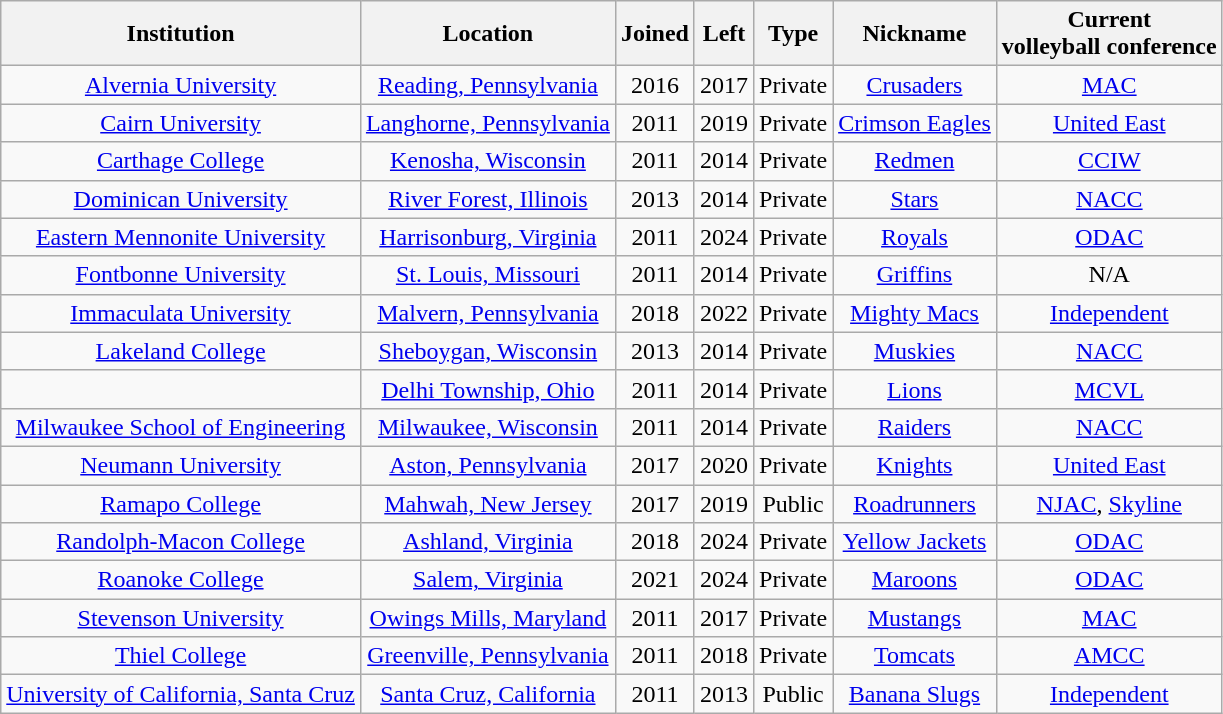<table class="wikitable sortable" style="text-align:center;">
<tr>
<th>Institution</th>
<th>Location</th>
<th>Joined</th>
<th>Left</th>
<th>Type</th>
<th>Nickname</th>
<th>Current<br>volleyball conference</th>
</tr>
<tr>
<td><a href='#'>Alvernia University</a></td>
<td><a href='#'>Reading, Pennsylvania</a></td>
<td>2016</td>
<td>2017</td>
<td>Private</td>
<td><a href='#'>Crusaders</a></td>
<td><a href='#'>MAC</a></td>
</tr>
<tr>
<td><a href='#'>Cairn University</a></td>
<td><a href='#'>Langhorne, Pennsylvania</a></td>
<td>2011</td>
<td>2019</td>
<td>Private</td>
<td><a href='#'>Crimson Eagles</a></td>
<td><a href='#'>United East</a></td>
</tr>
<tr>
<td><a href='#'>Carthage College</a></td>
<td><a href='#'>Kenosha, Wisconsin</a></td>
<td>2011</td>
<td>2014</td>
<td>Private</td>
<td><a href='#'>Redmen</a></td>
<td><a href='#'>CCIW</a></td>
</tr>
<tr>
<td><a href='#'>Dominican University</a></td>
<td><a href='#'>River Forest, Illinois</a></td>
<td>2013</td>
<td>2014</td>
<td>Private</td>
<td><a href='#'>Stars</a></td>
<td><a href='#'>NACC</a></td>
</tr>
<tr>
<td><a href='#'>Eastern Mennonite University</a></td>
<td><a href='#'>Harrisonburg, Virginia</a></td>
<td>2011</td>
<td>2024</td>
<td>Private</td>
<td><a href='#'>Royals</a></td>
<td><a href='#'>ODAC</a></td>
</tr>
<tr>
<td><a href='#'>Fontbonne University</a></td>
<td><a href='#'>St. Louis, Missouri</a></td>
<td>2011</td>
<td>2014</td>
<td>Private</td>
<td><a href='#'>Griffins</a></td>
<td>N/A</td>
</tr>
<tr>
<td><a href='#'>Immaculata University</a></td>
<td><a href='#'>Malvern, Pennsylvania</a></td>
<td>2018</td>
<td>2022</td>
<td>Private</td>
<td><a href='#'>Mighty Macs</a></td>
<td><a href='#'>Independent</a><br></td>
</tr>
<tr>
<td><a href='#'>Lakeland College</a></td>
<td><a href='#'>Sheboygan, Wisconsin</a></td>
<td>2013</td>
<td>2014</td>
<td>Private</td>
<td><a href='#'>Muskies</a></td>
<td><a href='#'>NACC</a></td>
</tr>
<tr>
<td></td>
<td><a href='#'>Delhi Township, Ohio</a></td>
<td>2011</td>
<td>2014</td>
<td>Private</td>
<td><a href='#'>Lions</a></td>
<td><a href='#'>MCVL</a></td>
</tr>
<tr>
<td><a href='#'>Milwaukee School of Engineering</a></td>
<td><a href='#'>Milwaukee, Wisconsin</a></td>
<td>2011</td>
<td>2014</td>
<td>Private</td>
<td><a href='#'>Raiders</a></td>
<td><a href='#'>NACC</a></td>
</tr>
<tr>
<td><a href='#'>Neumann University</a></td>
<td><a href='#'>Aston, Pennsylvania</a></td>
<td>2017</td>
<td>2020</td>
<td>Private</td>
<td><a href='#'>Knights</a></td>
<td><a href='#'>United East</a><br></td>
</tr>
<tr>
<td><a href='#'>Ramapo College</a></td>
<td><a href='#'>Mahwah, New Jersey</a></td>
<td>2017</td>
<td>2019</td>
<td>Public</td>
<td><a href='#'>Roadrunners</a></td>
<td><a href='#'>NJAC</a>, <a href='#'>Skyline</a></td>
</tr>
<tr>
<td><a href='#'>Randolph-Macon College</a></td>
<td><a href='#'>Ashland, Virginia</a></td>
<td>2018</td>
<td>2024</td>
<td>Private</td>
<td><a href='#'>Yellow Jackets</a></td>
<td><a href='#'>ODAC</a></td>
</tr>
<tr>
<td><a href='#'>Roanoke College</a></td>
<td><a href='#'>Salem, Virginia</a></td>
<td>2021</td>
<td>2024</td>
<td>Private</td>
<td><a href='#'>Maroons</a></td>
<td><a href='#'>ODAC</a></td>
</tr>
<tr>
<td><a href='#'>Stevenson University</a></td>
<td><a href='#'>Owings Mills, Maryland</a></td>
<td>2011</td>
<td>2017</td>
<td>Private</td>
<td><a href='#'>Mustangs</a></td>
<td><a href='#'>MAC</a></td>
</tr>
<tr>
<td><a href='#'>Thiel College</a></td>
<td><a href='#'>Greenville, Pennsylvania</a></td>
<td>2011</td>
<td>2018</td>
<td>Private</td>
<td><a href='#'>Tomcats</a></td>
<td><a href='#'>AMCC</a></td>
</tr>
<tr>
<td><a href='#'>University of California, Santa Cruz</a></td>
<td><a href='#'>Santa Cruz, California</a></td>
<td>2011</td>
<td>2013</td>
<td>Public</td>
<td><a href='#'>Banana Slugs</a></td>
<td><a href='#'>Independent</a></td>
</tr>
</table>
